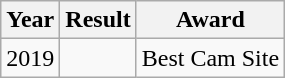<table class="wikitable">
<tr>
<th>Year</th>
<th>Result</th>
<th>Award</th>
</tr>
<tr>
<td>2019</td>
<td></td>
<td>Best Cam Site</td>
</tr>
</table>
